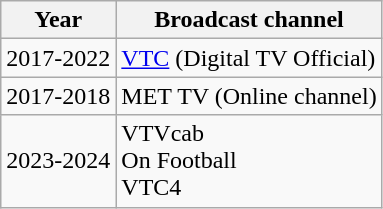<table class="wikitable">
<tr>
<th>Year</th>
<th>Broadcast channel</th>
</tr>
<tr>
<td>2017-2022</td>
<td><a href='#'>VTC</a> (Digital TV Official)</td>
</tr>
<tr>
<td>2017-2018</td>
<td>MET TV (Online channel)</td>
</tr>
<tr>
<td>2023-2024</td>
<td>VTVcab <br> On Football<br>VTC4</td>
</tr>
</table>
